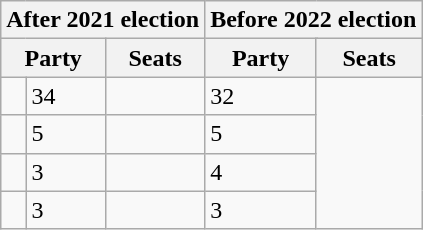<table class="wikitable">
<tr>
<th colspan="3">After 2021 election</th>
<th colspan="3">Before 2022 election</th>
</tr>
<tr>
<th colspan="2">Party</th>
<th>Seats</th>
<th colspan="2">Party</th>
<th>Seats</th>
</tr>
<tr>
<td></td>
<td>34</td>
<td></td>
<td>32</td>
</tr>
<tr>
<td></td>
<td>5</td>
<td></td>
<td>5</td>
</tr>
<tr>
<td></td>
<td>3</td>
<td></td>
<td>4</td>
</tr>
<tr>
<td></td>
<td>3</td>
<td></td>
<td>3</td>
</tr>
</table>
